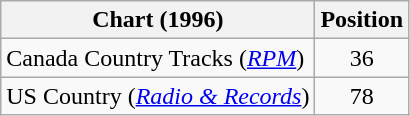<table class="wikitable sortable">
<tr>
<th scope="col">Chart (1996)</th>
<th scope="col">Position</th>
</tr>
<tr>
<td>Canada Country Tracks (<em><a href='#'>RPM</a></em>)</td>
<td align="center">36</td>
</tr>
<tr>
<td>US Country (<em><a href='#'>Radio & Records</a></em>)</td>
<td align="center">78</td>
</tr>
</table>
